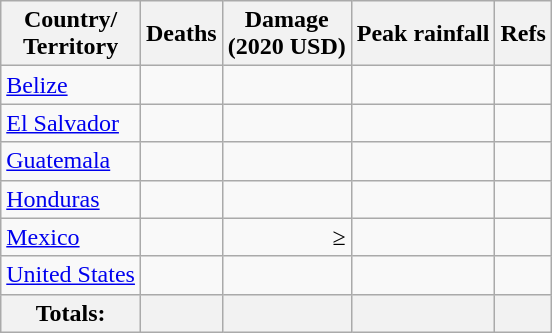<table class="wikitable sortable">
<tr>
<th>Country/<br>Territory</th>
<th>Deaths</th>
<th>Damage<br>(2020 USD)</th>
<th>Peak rainfall</th>
<th class="unsortable">Refs</th>
</tr>
<tr style="text-align:right;">
<td scope="row" style="text-align: left;"><a href='#'>Belize</a></td>
<td></td>
<td></td>
<td></td>
<td></td>
</tr>
<tr style="text-align:right;">
<td scope="row" style="text-align: left;"><a href='#'>El Salvador</a></td>
<td></td>
<td></td>
<td></td>
<td></td>
</tr>
<tr style="text-align:right;">
<td scope="row" style="text-align: left;"><a href='#'>Guatemala</a></td>
<td></td>
<td></td>
<td></td>
<td></td>
</tr>
<tr style="text-align:right;">
<td scope="row" style="text-align: left;"><a href='#'>Honduras</a></td>
<td></td>
<td></td>
<td></td>
<td></td>
</tr>
<tr style="text-align:right;">
<td scope="row" style="text-align: left;"><a href='#'>Mexico</a></td>
<td></td>
<td>≥</td>
<td></td>
<td></td>
</tr>
<tr style="text-align:right;">
<td scope="row" style="text-align: left;"><a href='#'>United States</a></td>
<td></td>
<td></td>
<td></td>
<td></td>
</tr>
<tr class="sortbottom">
<th scope="row" style="text-align: lefit;">Totals:</th>
<th style="text-align:right;"></th>
<th style="text-align:right;"></th>
<th style="text-align:right;"></th>
<th style="text-align:right;"></th>
</tr>
</table>
